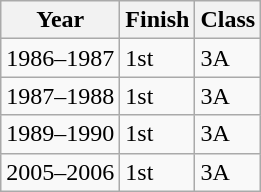<table class="wikitable">
<tr>
<th>Year</th>
<th>Finish</th>
<th>Class</th>
</tr>
<tr>
<td>1986–1987</td>
<td>1st</td>
<td>3A</td>
</tr>
<tr>
<td>1987–1988</td>
<td>1st</td>
<td>3A</td>
</tr>
<tr>
<td>1989–1990</td>
<td>1st</td>
<td>3A</td>
</tr>
<tr>
<td>2005–2006</td>
<td>1st</td>
<td>3A</td>
</tr>
</table>
